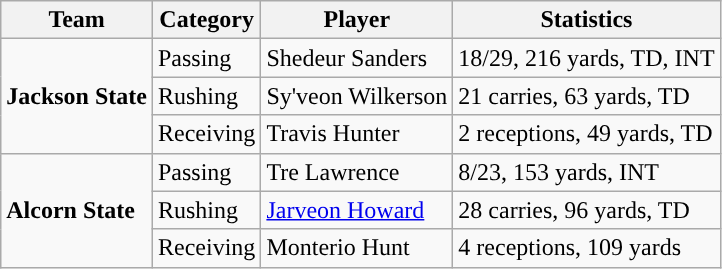<table class="wikitable" style="float: left;">
<tr>
<th>Team</th>
<th>Category</th>
<th>Player</th>
<th>Statistics</th>
</tr>
<tr>
<td rowspan=3><strong>Jackson State</strong></td>
<td>Passing</td>
<td>Shedeur Sanders</td>
<td>18/29, 216 yards, TD, INT</td>
</tr>
<tr>
<td>Rushing</td>
<td>Sy'veon Wilkerson</td>
<td>21 carries, 63 yards, TD</td>
</tr>
<tr>
<td>Receiving</td>
<td>Travis Hunter</td>
<td>2 receptions, 49 yards, TD</td>
</tr>
<tr>
<td rowspan=3><strong>Alcorn State</strong></td>
<td>Passing</td>
<td>Tre Lawrence</td>
<td>8/23, 153 yards, INT</td>
</tr>
<tr>
<td>Rushing</td>
<td><a href='#'>Jarveon Howard</a></td>
<td>28 carries, 96 yards, TD</td>
</tr>
<tr>
<td>Receiving</td>
<td>Monterio Hunt</td>
<td>4 receptions, 109 yards</td>
</tr>
</table>
